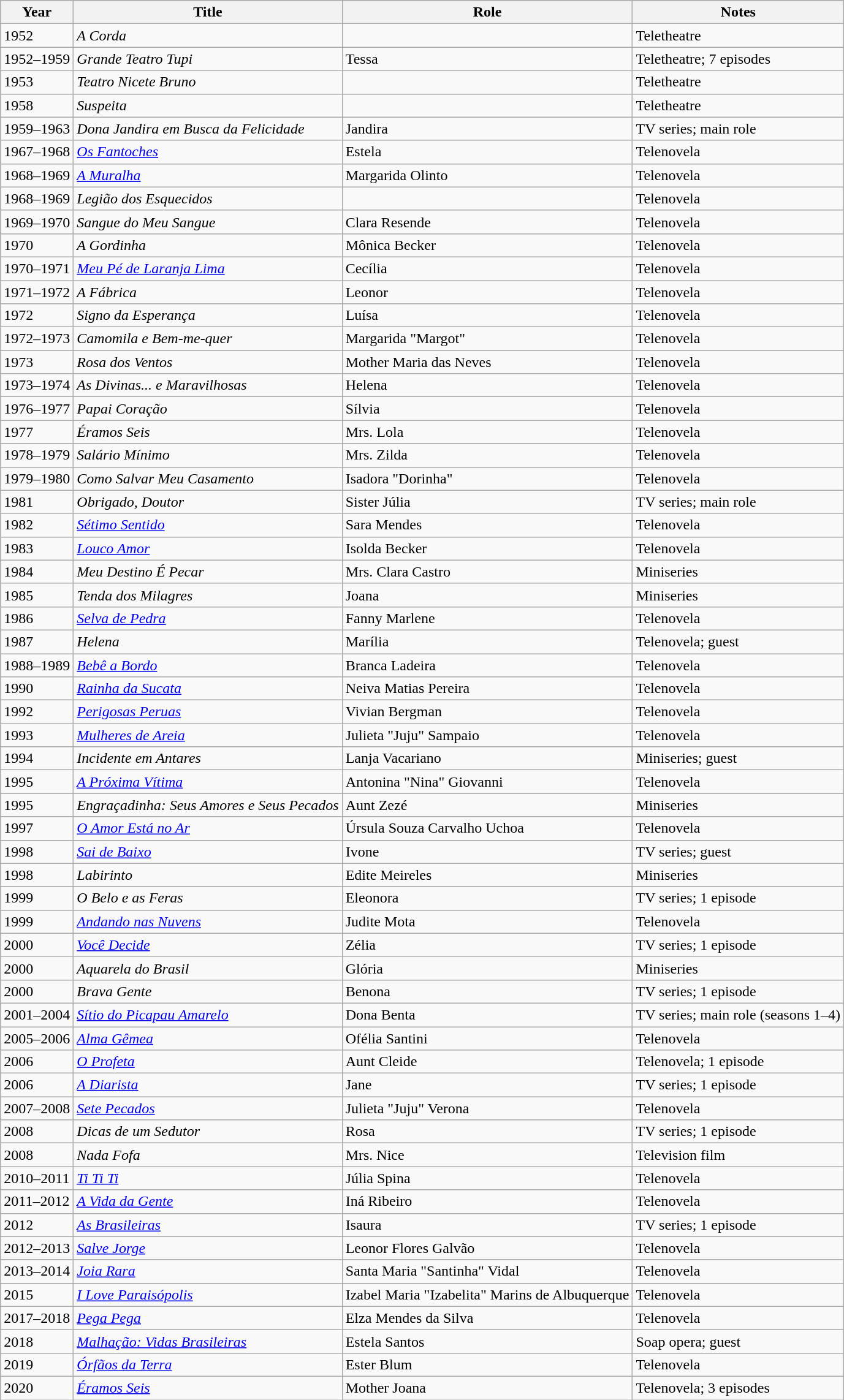<table class="wikitable sortable">
<tr>
<th>Year</th>
<th>Title</th>
<th>Role</th>
<th class="unsortable">Notes</th>
</tr>
<tr>
<td>1952</td>
<td><em>A Corda</em></td>
<td></td>
<td>Teletheatre</td>
</tr>
<tr>
<td>1952–1959</td>
<td><em>Grande Teatro Tupi</em></td>
<td>Tessa</td>
<td>Teletheatre; 7 episodes</td>
</tr>
<tr>
<td>1953</td>
<td><em>Teatro Nicete Bruno</em></td>
<td></td>
<td>Teletheatre</td>
</tr>
<tr>
<td>1958</td>
<td><em>Suspeita</em></td>
<td></td>
<td>Teletheatre</td>
</tr>
<tr>
<td>1959–1963</td>
<td><em>Dona Jandira em Busca da Felicidade</em></td>
<td>Jandira</td>
<td>TV series; main role</td>
</tr>
<tr>
<td>1967–1968</td>
<td><em><a href='#'>Os Fantoches</a></em></td>
<td>Estela</td>
<td>Telenovela</td>
</tr>
<tr>
<td>1968–1969</td>
<td><em><a href='#'>A Muralha</a></em></td>
<td>Margarida Olinto</td>
<td>Telenovela</td>
</tr>
<tr>
<td>1968–1969</td>
<td><em>Legião dos Esquecidos</em></td>
<td></td>
<td>Telenovela</td>
</tr>
<tr>
<td>1969–1970</td>
<td><em>Sangue do Meu Sangue</em></td>
<td>Clara Resende</td>
<td>Telenovela</td>
</tr>
<tr>
<td>1970</td>
<td><em>A Gordinha</em></td>
<td>Mônica Becker</td>
<td>Telenovela</td>
</tr>
<tr>
<td>1970–1971</td>
<td><em><a href='#'>Meu Pé de Laranja Lima</a></em></td>
<td>Cecília</td>
<td>Telenovela</td>
</tr>
<tr>
<td>1971–1972</td>
<td><em>A Fábrica</em></td>
<td>Leonor</td>
<td>Telenovela</td>
</tr>
<tr>
<td>1972</td>
<td><em>Signo da Esperança</em></td>
<td>Luísa</td>
<td>Telenovela</td>
</tr>
<tr>
<td>1972–1973</td>
<td><em>Camomila e Bem-me-quer</em></td>
<td>Margarida "Margot"</td>
<td>Telenovela</td>
</tr>
<tr>
<td>1973</td>
<td><em>Rosa dos Ventos</em></td>
<td>Mother Maria das Neves</td>
<td>Telenovela</td>
</tr>
<tr>
<td>1973–1974</td>
<td><em>As Divinas... e Maravilhosas</em></td>
<td>Helena</td>
<td>Telenovela</td>
</tr>
<tr>
<td>1976–1977</td>
<td><em>Papai Coração</em></td>
<td>Sílvia</td>
<td>Telenovela</td>
</tr>
<tr>
<td>1977</td>
<td><em>Éramos Seis</em></td>
<td>Mrs. Lola</td>
<td>Telenovela</td>
</tr>
<tr>
<td>1978–1979</td>
<td><em>Salário Mínimo</em></td>
<td>Mrs. Zilda</td>
<td>Telenovela</td>
</tr>
<tr>
<td>1979–1980</td>
<td><em>Como Salvar Meu Casamento</em></td>
<td>Isadora "Dorinha"</td>
<td>Telenovela</td>
</tr>
<tr>
<td>1981</td>
<td><em>Obrigado, Doutor</em></td>
<td>Sister Júlia</td>
<td>TV series; main role</td>
</tr>
<tr>
<td>1982</td>
<td><em><a href='#'>Sétimo Sentido</a></em></td>
<td>Sara Mendes</td>
<td>Telenovela</td>
</tr>
<tr>
<td>1983</td>
<td><em><a href='#'>Louco Amor</a></em></td>
<td>Isolda Becker</td>
<td>Telenovela</td>
</tr>
<tr>
<td>1984</td>
<td><em>Meu Destino É Pecar</em></td>
<td>Mrs. Clara Castro</td>
<td>Miniseries</td>
</tr>
<tr>
<td>1985</td>
<td><em>Tenda dos Milagres</em></td>
<td>Joana</td>
<td>Miniseries</td>
</tr>
<tr>
<td>1986</td>
<td><em><a href='#'>Selva de Pedra</a></em></td>
<td>Fanny Marlene</td>
<td>Telenovela</td>
</tr>
<tr>
<td>1987</td>
<td><em>Helena</em></td>
<td>Marília</td>
<td>Telenovela; guest</td>
</tr>
<tr>
<td>1988–1989</td>
<td><em><a href='#'>Bebê a Bordo</a></em></td>
<td>Branca Ladeira</td>
<td>Telenovela</td>
</tr>
<tr>
<td>1990</td>
<td><em><a href='#'>Rainha da Sucata</a></em></td>
<td>Neiva Matias Pereira</td>
<td>Telenovela</td>
</tr>
<tr>
<td>1992</td>
<td><em><a href='#'>Perigosas Peruas</a></em></td>
<td>Vivian Bergman</td>
<td>Telenovela</td>
</tr>
<tr>
<td>1993</td>
<td><em><a href='#'>Mulheres de Areia</a></em></td>
<td>Julieta "Juju" Sampaio</td>
<td>Telenovela</td>
</tr>
<tr>
<td>1994</td>
<td><em>Incidente em Antares</em></td>
<td>Lanja Vacariano</td>
<td>Miniseries; guest</td>
</tr>
<tr>
<td>1995</td>
<td><em><a href='#'>A Próxima Vítima</a></em></td>
<td>Antonina "Nina" Giovanni</td>
<td>Telenovela</td>
</tr>
<tr>
<td>1995</td>
<td><em>Engraçadinha: Seus Amores e Seus Pecados</em></td>
<td>Aunt Zezé</td>
<td>Miniseries</td>
</tr>
<tr>
<td>1997</td>
<td><em><a href='#'>O Amor Está no Ar</a></em></td>
<td>Úrsula Souza Carvalho Uchoa</td>
<td>Telenovela</td>
</tr>
<tr>
<td>1998</td>
<td><em><a href='#'>Sai de Baixo</a></em></td>
<td>Ivone</td>
<td>TV series; guest</td>
</tr>
<tr>
<td>1998</td>
<td><em>Labirinto</em></td>
<td>Edite Meireles</td>
<td>Miniseries</td>
</tr>
<tr>
<td>1999</td>
<td><em>O Belo e as Feras</em></td>
<td>Eleonora</td>
<td>TV series; 1 episode</td>
</tr>
<tr>
<td>1999</td>
<td><em><a href='#'>Andando nas Nuvens</a></em></td>
<td>Judite Mota</td>
<td>Telenovela</td>
</tr>
<tr>
<td>2000</td>
<td><em><a href='#'>Você Decide</a></em></td>
<td>Zélia</td>
<td>TV series; 1 episode</td>
</tr>
<tr>
<td>2000</td>
<td><em>Aquarela do Brasil</em></td>
<td>Glória</td>
<td>Miniseries</td>
</tr>
<tr>
<td>2000</td>
<td><em>Brava Gente</em></td>
<td>Benona</td>
<td>TV series; 1 episode</td>
</tr>
<tr>
<td>2001–2004</td>
<td><em><a href='#'>Sítio do Picapau Amarelo</a></em></td>
<td>Dona Benta</td>
<td>TV series; main role (seasons 1–4)</td>
</tr>
<tr>
<td>2005–2006</td>
<td><em><a href='#'>Alma Gêmea</a></em></td>
<td>Ofélia Santini</td>
<td>Telenovela</td>
</tr>
<tr>
<td>2006</td>
<td><em><a href='#'>O Profeta</a></em></td>
<td>Aunt Cleide</td>
<td>Telenovela; 1 episode</td>
</tr>
<tr>
<td>2006</td>
<td><em><a href='#'>A Diarista</a></em></td>
<td>Jane</td>
<td>TV series; 1 episode</td>
</tr>
<tr>
<td>2007–2008</td>
<td><em><a href='#'>Sete Pecados</a></em></td>
<td>Julieta "Juju" Verona</td>
<td>Telenovela</td>
</tr>
<tr>
<td>2008</td>
<td><em>Dicas de um Sedutor</em></td>
<td>Rosa</td>
<td>TV series; 1 episode</td>
</tr>
<tr>
<td>2008</td>
<td><em>Nada Fofa</em></td>
<td>Mrs. Nice</td>
<td>Television film</td>
</tr>
<tr>
<td>2010–2011</td>
<td><em><a href='#'>Ti Ti Ti</a></em></td>
<td>Júlia Spina</td>
<td>Telenovela</td>
</tr>
<tr>
<td>2011–2012</td>
<td><em><a href='#'>A Vida da Gente</a></em></td>
<td>Iná Ribeiro</td>
<td>Telenovela</td>
</tr>
<tr>
<td>2012</td>
<td><em><a href='#'>As Brasileiras</a></em></td>
<td>Isaura</td>
<td>TV series; 1 episode</td>
</tr>
<tr>
<td>2012–2013</td>
<td><em><a href='#'>Salve Jorge</a></em></td>
<td>Leonor Flores Galvão</td>
<td>Telenovela</td>
</tr>
<tr>
<td>2013–2014</td>
<td><em><a href='#'>Joia Rara</a></em></td>
<td>Santa Maria "Santinha" Vidal</td>
<td>Telenovela</td>
</tr>
<tr>
<td>2015</td>
<td><em><a href='#'>I Love Paraisópolis</a></em></td>
<td>Izabel Maria "Izabelita" Marins de Albuquerque</td>
<td>Telenovela</td>
</tr>
<tr>
<td>2017–2018</td>
<td><em><a href='#'>Pega Pega</a></em></td>
<td>Elza Mendes da Silva</td>
<td>Telenovela</td>
</tr>
<tr>
<td>2018</td>
<td><em><a href='#'>Malhação: Vidas Brasileiras</a></em></td>
<td>Estela Santos</td>
<td>Soap opera; guest</td>
</tr>
<tr>
<td>2019</td>
<td><em><a href='#'>Órfãos da Terra</a></em></td>
<td>Ester Blum</td>
<td>Telenovela</td>
</tr>
<tr>
<td>2020</td>
<td><em><a href='#'>Éramos Seis</a></em></td>
<td>Mother Joana</td>
<td>Telenovela; 3 episodes</td>
</tr>
</table>
